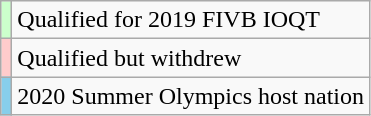<table class="wikitable">
<tr>
<td style="background: #ccffcc;"></td>
<td>Qualified for 2019 FIVB IOQT</td>
</tr>
<tr>
<td style="background: #ffcccc;"></td>
<td>Qualified but withdrew</td>
</tr>
<tr>
<td style="background: #87ceeb;"></td>
<td>2020 Summer Olympics host nation</td>
</tr>
</table>
